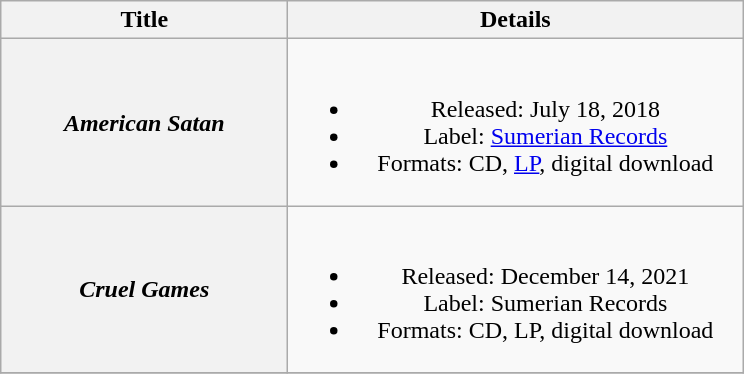<table class="wikitable plainrowheaders" style="text-align:center;">
<tr>
<th scope="col" style="width:11.5em;">Title</th>
<th scope="col" style="width:18.5em;">Details</th>
</tr>
<tr>
<th scope="row"><em>American Satan</em></th>
<td><br><ul><li>Released: July 18, 2018</li><li>Label: <a href='#'>Sumerian Records</a></li><li>Formats: CD, <a href='#'>LP</a>, digital download</li></ul></td>
</tr>
<tr>
<th scope="row"><em>Cruel Games</em></th>
<td><br><ul><li>Released: December 14, 2021</li><li>Label: Sumerian Records</li><li>Formats: CD, LP, digital download</li></ul></td>
</tr>
<tr>
</tr>
</table>
